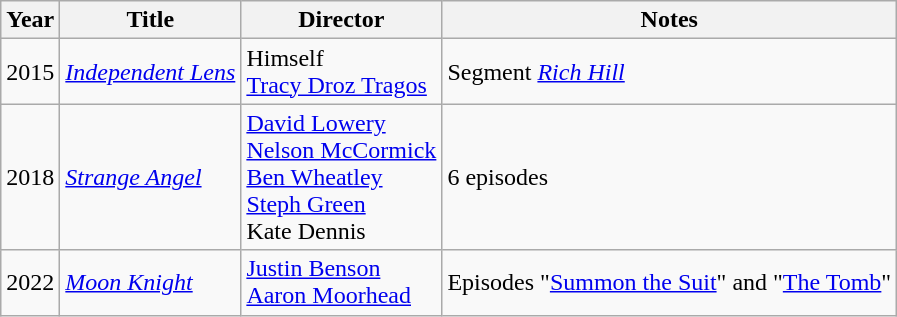<table class="wikitable">
<tr>
<th>Year</th>
<th>Title</th>
<th>Director</th>
<th>Notes</th>
</tr>
<tr>
<td>2015</td>
<td><em><a href='#'>Independent Lens</a></em></td>
<td>Himself<br><a href='#'>Tracy Droz Tragos</a></td>
<td>Segment <em><a href='#'>Rich Hill</a></em></td>
</tr>
<tr>
<td>2018</td>
<td><em><a href='#'>Strange Angel</a></em></td>
<td><a href='#'>David Lowery</a><br><a href='#'>Nelson McCormick</a><br><a href='#'>Ben Wheatley</a><br><a href='#'>Steph Green</a><br>Kate Dennis</td>
<td>6 episodes</td>
</tr>
<tr>
<td>2022</td>
<td><em><a href='#'>Moon Knight</a></em></td>
<td><a href='#'>Justin Benson<br>Aaron Moorhead</a></td>
<td>Episodes "<a href='#'>Summon the Suit</a>" and "<a href='#'>The Tomb</a>"</td>
</tr>
</table>
